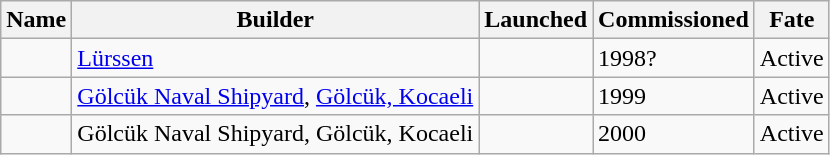<table class="wikitable">
<tr>
<th>Name</th>
<th>Builder</th>
<th>Launched</th>
<th>Commissioned</th>
<th>Fate</th>
</tr>
<tr>
<td></td>
<td> <a href='#'>Lürssen</a></td>
<td></td>
<td>1998?</td>
<td>Active</td>
</tr>
<tr>
<td></td>
<td> <a href='#'>Gölcük Naval Shipyard</a>, <a href='#'>Gölcük, Kocaeli</a></td>
<td></td>
<td>1999</td>
<td>Active</td>
</tr>
<tr>
<td></td>
<td> Gölcük Naval Shipyard, Gölcük, Kocaeli</td>
<td></td>
<td>2000</td>
<td>Active</td>
</tr>
</table>
